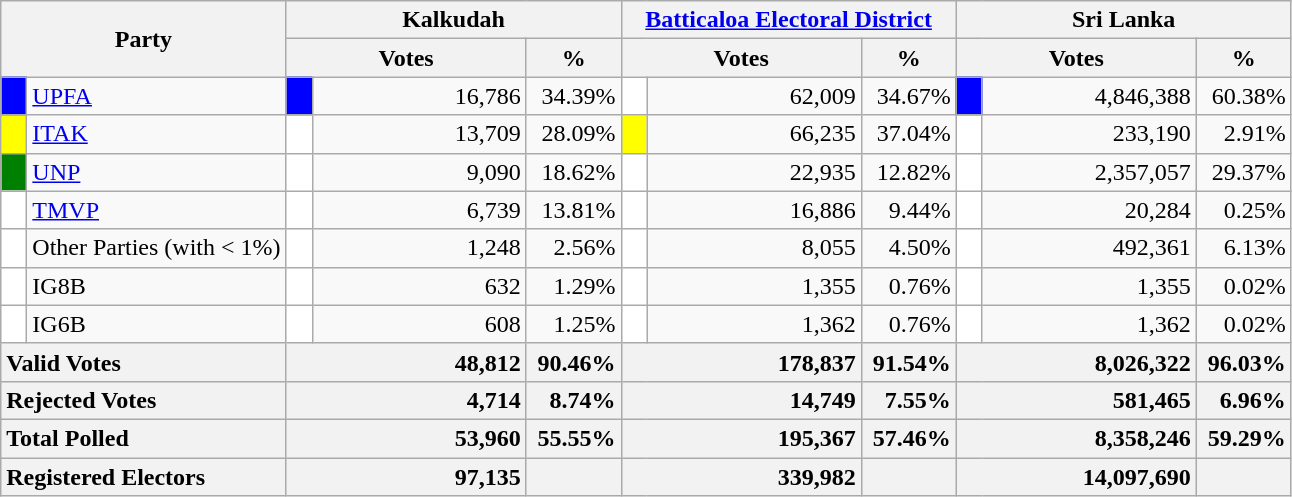<table class="wikitable">
<tr>
<th colspan="2" width="144px"rowspan="2">Party</th>
<th colspan="3" width="216px">Kalkudah</th>
<th colspan="3" width="216px"><a href='#'>Batticaloa Electoral District</a></th>
<th colspan="3" width="216px">Sri Lanka</th>
</tr>
<tr>
<th colspan="2" width="144px">Votes</th>
<th>%</th>
<th colspan="2" width="144px">Votes</th>
<th>%</th>
<th colspan="2" width="144px">Votes</th>
<th>%</th>
</tr>
<tr>
<td style="background-color:blue;" width="10px"></td>
<td style="text-align:left;"><a href='#'>UPFA</a></td>
<td style="background-color:blue;" width="10px"></td>
<td style="text-align:right;">16,786</td>
<td style="text-align:right;">34.39%</td>
<td style="background-color:white;" width="10px"></td>
<td style="text-align:right;">62,009</td>
<td style="text-align:right;">34.67%</td>
<td style="background-color:blue;" width="10px"></td>
<td style="text-align:right;">4,846,388</td>
<td style="text-align:right;">60.38%</td>
</tr>
<tr>
<td style="background-color:yellow;" width="10px"></td>
<td style="text-align:left;"><a href='#'>ITAK</a></td>
<td style="background-color:white;" width="10px"></td>
<td style="text-align:right;">13,709</td>
<td style="text-align:right;">28.09%</td>
<td style="background-color:yellow;" width="10px"></td>
<td style="text-align:right;">66,235</td>
<td style="text-align:right;">37.04%</td>
<td style="background-color:white;" width="10px"></td>
<td style="text-align:right;">233,190</td>
<td style="text-align:right;">2.91%</td>
</tr>
<tr>
<td style="background-color:green;" width="10px"></td>
<td style="text-align:left;"><a href='#'>UNP</a></td>
<td style="background-color:white;" width="10px"></td>
<td style="text-align:right;">9,090</td>
<td style="text-align:right;">18.62%</td>
<td style="background-color:white;" width="10px"></td>
<td style="text-align:right;">22,935</td>
<td style="text-align:right;">12.82%</td>
<td style="background-color:white;" width="10px"></td>
<td style="text-align:right;">2,357,057</td>
<td style="text-align:right;">29.37%</td>
</tr>
<tr>
<td style="background-color:white;" width="10px"></td>
<td style="text-align:left;"><a href='#'>TMVP</a></td>
<td style="background-color:white;" width="10px"></td>
<td style="text-align:right;">6,739</td>
<td style="text-align:right;">13.81%</td>
<td style="background-color:white;" width="10px"></td>
<td style="text-align:right;">16,886</td>
<td style="text-align:right;">9.44%</td>
<td style="background-color:white;" width="10px"></td>
<td style="text-align:right;">20,284</td>
<td style="text-align:right;">0.25%</td>
</tr>
<tr>
<td style="background-color:white;" width="10px"></td>
<td style="text-align:left;">Other Parties (with < 1%)</td>
<td style="background-color:white;" width="10px"></td>
<td style="text-align:right;">1,248</td>
<td style="text-align:right;">2.56%</td>
<td style="background-color:white;" width="10px"></td>
<td style="text-align:right;">8,055</td>
<td style="text-align:right;">4.50%</td>
<td style="background-color:white;" width="10px"></td>
<td style="text-align:right;">492,361</td>
<td style="text-align:right;">6.13%</td>
</tr>
<tr>
<td style="background-color:white;" width="10px"></td>
<td style="text-align:left;">IG8B</td>
<td style="background-color:white;" width="10px"></td>
<td style="text-align:right;">632</td>
<td style="text-align:right;">1.29%</td>
<td style="background-color:white;" width="10px"></td>
<td style="text-align:right;">1,355</td>
<td style="text-align:right;">0.76%</td>
<td style="background-color:white;" width="10px"></td>
<td style="text-align:right;">1,355</td>
<td style="text-align:right;">0.02%</td>
</tr>
<tr>
<td style="background-color:white;" width="10px"></td>
<td style="text-align:left;">IG6B</td>
<td style="background-color:white;" width="10px"></td>
<td style="text-align:right;">608</td>
<td style="text-align:right;">1.25%</td>
<td style="background-color:white;" width="10px"></td>
<td style="text-align:right;">1,362</td>
<td style="text-align:right;">0.76%</td>
<td style="background-color:white;" width="10px"></td>
<td style="text-align:right;">1,362</td>
<td style="text-align:right;">0.02%</td>
</tr>
<tr>
<th colspan="2" width="144px"style="text-align:left;">Valid Votes</th>
<th style="text-align:right;"colspan="2" width="144px">48,812</th>
<th style="text-align:right;">90.46%</th>
<th style="text-align:right;"colspan="2" width="144px">178,837</th>
<th style="text-align:right;">91.54%</th>
<th style="text-align:right;"colspan="2" width="144px">8,026,322</th>
<th style="text-align:right;">96.03%</th>
</tr>
<tr>
<th colspan="2" width="144px"style="text-align:left;">Rejected Votes</th>
<th style="text-align:right;"colspan="2" width="144px">4,714</th>
<th style="text-align:right;">8.74%</th>
<th style="text-align:right;"colspan="2" width="144px">14,749</th>
<th style="text-align:right;">7.55%</th>
<th style="text-align:right;"colspan="2" width="144px">581,465</th>
<th style="text-align:right;">6.96%</th>
</tr>
<tr>
<th colspan="2" width="144px"style="text-align:left;">Total Polled</th>
<th style="text-align:right;"colspan="2" width="144px">53,960</th>
<th style="text-align:right;">55.55%</th>
<th style="text-align:right;"colspan="2" width="144px">195,367</th>
<th style="text-align:right;">57.46%</th>
<th style="text-align:right;"colspan="2" width="144px">8,358,246</th>
<th style="text-align:right;">59.29%</th>
</tr>
<tr>
<th colspan="2" width="144px"style="text-align:left;">Registered Electors</th>
<th style="text-align:right;"colspan="2" width="144px">97,135</th>
<th></th>
<th style="text-align:right;"colspan="2" width="144px">339,982</th>
<th></th>
<th style="text-align:right;"colspan="2" width="144px">14,097,690</th>
<th></th>
</tr>
</table>
